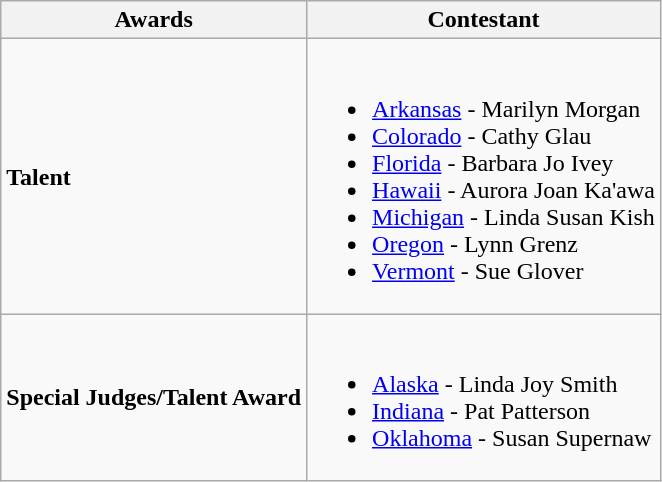<table class="wikitable">
<tr>
<th>Awards</th>
<th>Contestant</th>
</tr>
<tr>
<td><strong>Talent</strong></td>
<td><br><ul><li> <a href='#'>Arkansas</a> - Marilyn Morgan</li><li> <a href='#'>Colorado</a> - Cathy Glau</li><li> <a href='#'>Florida</a> - Barbara Jo Ivey</li><li> <a href='#'>Hawaii</a> -  Aurora Joan Ka'awa</li><li> <a href='#'>Michigan</a> - Linda Susan Kish</li><li> <a href='#'>Oregon</a> - Lynn Grenz</li><li> <a href='#'>Vermont</a> - Sue Glover</li></ul></td>
</tr>
<tr>
<td><strong>Special Judges/Talent Award</strong></td>
<td><br><ul><li> <a href='#'>Alaska</a> - Linda Joy Smith</li><li> <a href='#'>Indiana</a> - Pat Patterson</li><li> <a href='#'>Oklahoma</a> - Susan Supernaw</li></ul></td>
</tr>
</table>
